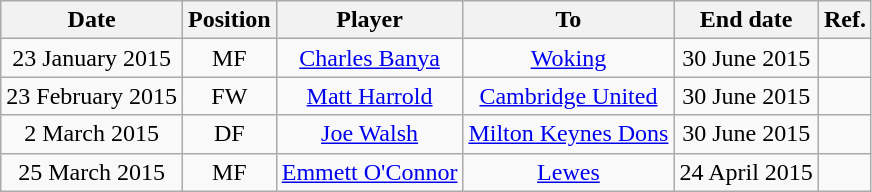<table class="wikitable" style="text-align: center">
<tr>
<th>Date</th>
<th>Position</th>
<th>Player</th>
<th>To</th>
<th>End date</th>
<th>Ref.</th>
</tr>
<tr>
<td>23 January 2015</td>
<td>MF</td>
<td><a href='#'>Charles Banya</a></td>
<td><a href='#'>Woking</a></td>
<td>30 June 2015</td>
<td></td>
</tr>
<tr>
<td>23 February 2015</td>
<td>FW</td>
<td><a href='#'>Matt Harrold</a></td>
<td><a href='#'>Cambridge United</a></td>
<td>30 June 2015</td>
<td></td>
</tr>
<tr>
<td>2 March 2015</td>
<td>DF</td>
<td><a href='#'>Joe Walsh</a></td>
<td><a href='#'>Milton Keynes Dons</a></td>
<td>30 June 2015</td>
<td></td>
</tr>
<tr>
<td>25 March 2015</td>
<td>MF</td>
<td><a href='#'>Emmett O'Connor</a></td>
<td><a href='#'>Lewes</a></td>
<td>24 April 2015</td>
<td></td>
</tr>
</table>
